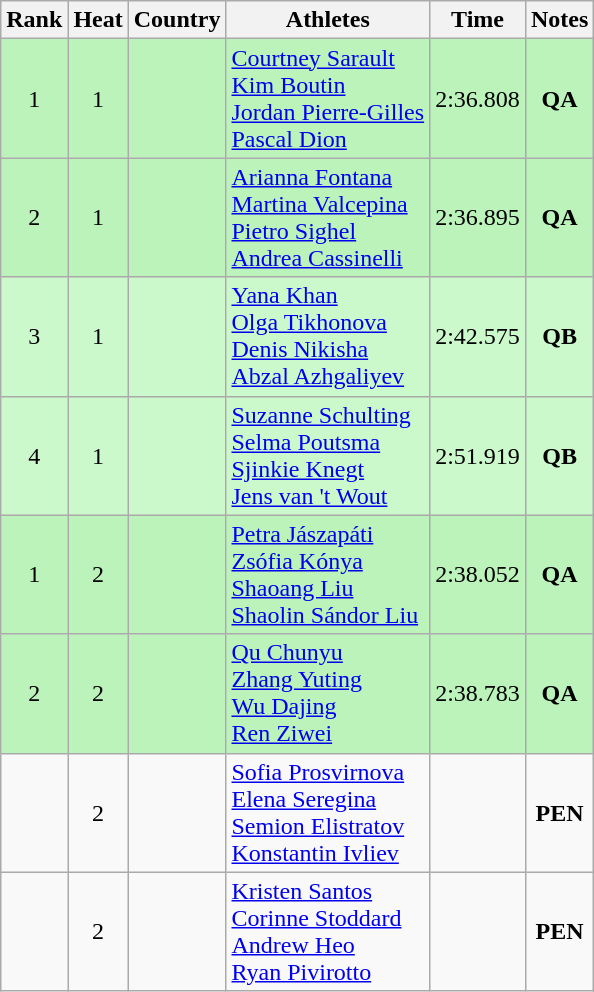<table class="wikitable sortable" style="text-align:center">
<tr>
<th>Rank</th>
<th>Heat</th>
<th>Country</th>
<th>Athletes</th>
<th>Time</th>
<th>Notes</th>
</tr>
<tr bgcolor=#bbf3bb>
<td>1</td>
<td>1</td>
<td align=left></td>
<td align=left><a href='#'>Courtney Sarault</a><br><a href='#'>Kim Boutin</a><br><a href='#'>Jordan Pierre-Gilles</a><br><a href='#'>Pascal Dion</a></td>
<td>2:36.808</td>
<td><strong>QA</strong></td>
</tr>
<tr bgcolor=#bbf3bb>
<td>2</td>
<td>1</td>
<td align=left></td>
<td align=left><a href='#'>Arianna Fontana</a><br><a href='#'>Martina Valcepina</a><br><a href='#'>Pietro Sighel</a><br><a href='#'>Andrea Cassinelli</a></td>
<td>2:36.895</td>
<td><strong>QA</strong></td>
</tr>
<tr bgcolor=ccf9cc>
<td>3</td>
<td>1</td>
<td align=left></td>
<td align=left><a href='#'>Yana Khan</a><br><a href='#'>Olga Tikhonova</a><br><a href='#'>Denis Nikisha</a><br><a href='#'>Abzal Azhgaliyev</a></td>
<td>2:42.575</td>
<td><strong>QB</strong></td>
</tr>
<tr bgcolor=ccf9cc>
<td>4</td>
<td>1</td>
<td align=left></td>
<td align=left><a href='#'>Suzanne Schulting</a><br><a href='#'>Selma Poutsma</a><br><a href='#'>Sjinkie Knegt</a><br><a href='#'>Jens van 't Wout</a></td>
<td>2:51.919</td>
<td><strong>QB</strong></td>
</tr>
<tr bgcolor=#bbf3bb>
<td>1</td>
<td>2</td>
<td align=left></td>
<td align=left><a href='#'>Petra Jászapáti</a><br><a href='#'>Zsófia Kónya</a><br><a href='#'>Shaoang Liu</a><br><a href='#'>Shaolin Sándor Liu</a></td>
<td>2:38.052</td>
<td><strong>QA</strong></td>
</tr>
<tr bgcolor=#bbf3bb>
<td>2</td>
<td>2</td>
<td align=left></td>
<td align=left><a href='#'>Qu Chunyu</a><br><a href='#'>Zhang Yuting</a><br><a href='#'>Wu Dajing</a><br><a href='#'>Ren Ziwei</a></td>
<td>2:38.783</td>
<td><strong>QA</strong></td>
</tr>
<tr>
<td></td>
<td>2</td>
<td align=left></td>
<td align=left><a href='#'>Sofia Prosvirnova</a><br><a href='#'>Elena Seregina</a><br><a href='#'>Semion Elistratov</a><br><a href='#'>Konstantin Ivliev</a></td>
<td></td>
<td><strong>PEN</strong></td>
</tr>
<tr>
<td></td>
<td>2</td>
<td align=left></td>
<td align=left><a href='#'>Kristen Santos</a><br><a href='#'>Corinne Stoddard</a><br><a href='#'>Andrew Heo</a><br><a href='#'>Ryan Pivirotto</a></td>
<td></td>
<td><strong>PEN</strong></td>
</tr>
</table>
